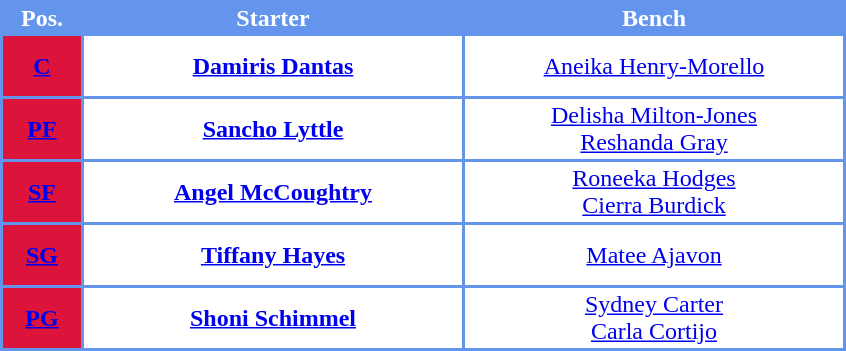<table style="text-align: center; background:#6495ED; color:white">
<tr>
<th width="50">Pos.</th>
<th width="250">Starter</th>
<th width="250">Bench</th>
</tr>
<tr style="height:40px; background:white; color:#FFCC00">
<th style="background:#dc143c"><a href='#'><span>C</span></a></th>
<td><strong><a href='#'>Damiris Dantas</a></strong></td>
<td><a href='#'>Aneika Henry-Morello</a></td>
</tr>
<tr style="height:40px; background:white; color:#FFCC00">
<th style="background:#dc143c"><a href='#'><span>PF</span></a></th>
<td><strong><a href='#'>Sancho Lyttle</a></strong></td>
<td><a href='#'>Delisha Milton-Jones</a><br><a href='#'>Reshanda Gray</a></td>
</tr>
<tr style="height:40px; background:white; color:#FFCC00">
<th style="background:#dc143c"><a href='#'><span>SF</span></a></th>
<td><strong><a href='#'>Angel McCoughtry</a></strong></td>
<td><a href='#'>Roneeka Hodges</a><br><a href='#'>Cierra Burdick</a></td>
</tr>
<tr style="height:40px; background:white; color:#FFCC00">
<th style="background:#dc143c"><a href='#'><span>SG</span></a></th>
<td><strong><a href='#'>Tiffany Hayes</a></strong></td>
<td><a href='#'>Matee Ajavon</a></td>
</tr>
<tr style="height:40px; background:white; color:#FFCC00">
<th style="background:#dc143c"><a href='#'><span>PG</span></a></th>
<td><strong><a href='#'>Shoni Schimmel</a></strong></td>
<td><a href='#'>Sydney Carter</a><br><a href='#'>Carla Cortijo</a></td>
</tr>
</table>
